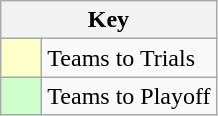<table class="wikitable" style="text-align: center;">
<tr>
<th colspan=2>Key</th>
</tr>
<tr>
<td style="background:#ffffcc; width:20px;"></td>
<td align=left>Teams to Trials</td>
</tr>
<tr>
<td style="background:#ccffcc; width:20px;"></td>
<td align=left>Teams to Playoff</td>
</tr>
</table>
